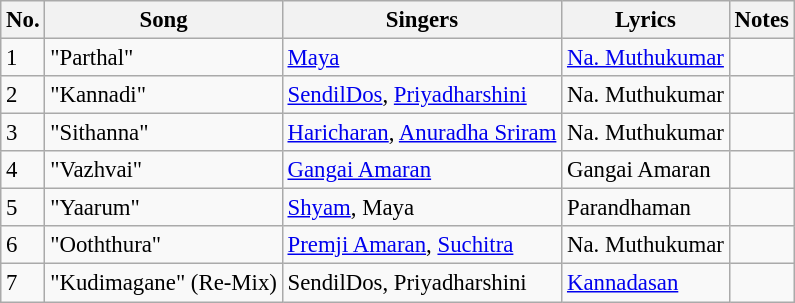<table class="wikitable" style="font-size:95%;">
<tr>
<th>No.</th>
<th>Song</th>
<th>Singers</th>
<th>Lyrics</th>
<th>Notes</th>
</tr>
<tr>
<td>1</td>
<td>"Parthal"</td>
<td><a href='#'>Maya</a></td>
<td><a href='#'>Na. Muthukumar</a></td>
<td></td>
</tr>
<tr>
<td>2</td>
<td>"Kannadi"</td>
<td><a href='#'>SendilDos</a>, <a href='#'>Priyadharshini</a></td>
<td>Na. Muthukumar</td>
<td></td>
</tr>
<tr>
<td>3</td>
<td>"Sithanna"</td>
<td><a href='#'>Haricharan</a>, <a href='#'>Anuradha Sriram</a></td>
<td>Na. Muthukumar</td>
<td></td>
</tr>
<tr>
<td>4</td>
<td>"Vazhvai"</td>
<td><a href='#'>Gangai Amaran</a></td>
<td>Gangai Amaran</td>
<td></td>
</tr>
<tr>
<td>5</td>
<td>"Yaarum"</td>
<td><a href='#'>Shyam</a>, Maya</td>
<td>Parandhaman</td>
<td></td>
</tr>
<tr>
<td>6</td>
<td>"Ooththura"</td>
<td><a href='#'>Premji Amaran</a>, <a href='#'>Suchitra</a></td>
<td>Na. Muthukumar</td>
<td></td>
</tr>
<tr>
<td>7</td>
<td>"Kudimagane" (Re-Mix)</td>
<td>SendilDos, Priyadharshini</td>
<td><a href='#'>Kannadasan</a></td>
<td></td>
</tr>
</table>
